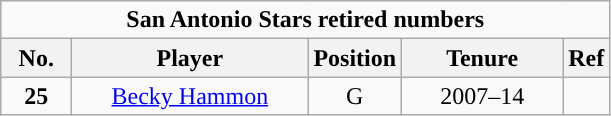<table class="wikitable" style="text-align:center">
<tr>
<td colspan="5"><strong>San Antonio Stars retired numbers</strong></td>
</tr>
<tr>
<th style="width:40px; ">No.</th>
<th style="width:150px; ">Player</th>
<th style="width:40px; ">Position</th>
<th style="width:100px; ">Tenure</th>
<th style="width:20px; ">Ref</th>
</tr>
<tr>
<td><strong>25</strong></td>
<td><a href='#'>Becky Hammon</a></td>
<td>G</td>
<td>2007–14</td>
<td></td>
</tr>
</table>
